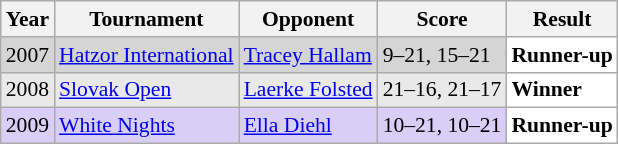<table class="sortable wikitable" style="font-size: 90%;">
<tr>
<th>Year</th>
<th>Tournament</th>
<th>Opponent</th>
<th>Score</th>
<th>Result</th>
</tr>
<tr style="background:#D5D5D5">
<td align="center">2007</td>
<td align="left"><a href='#'>Hatzor International</a></td>
<td align="left"> <a href='#'>Tracey Hallam</a></td>
<td align="left">9–21, 15–21</td>
<td style="text-align:left; background:white"> <strong>Runner-up</strong></td>
</tr>
<tr style="background:#E9E9E9">
<td align="center">2008</td>
<td align="left"><a href='#'>Slovak Open</a></td>
<td align="left"> <a href='#'>Laerke Folsted</a></td>
<td align="left">21–16, 21–17</td>
<td style="text-align:left; background:white"> <strong>Winner</strong></td>
</tr>
<tr style="background:#D8CEF6">
<td align="center">2009</td>
<td align="left"><a href='#'>White Nights</a></td>
<td align="left"> <a href='#'>Ella Diehl</a></td>
<td align="left">10–21, 10–21</td>
<td style="text-align:left; background:white"> <strong>Runner-up</strong></td>
</tr>
</table>
